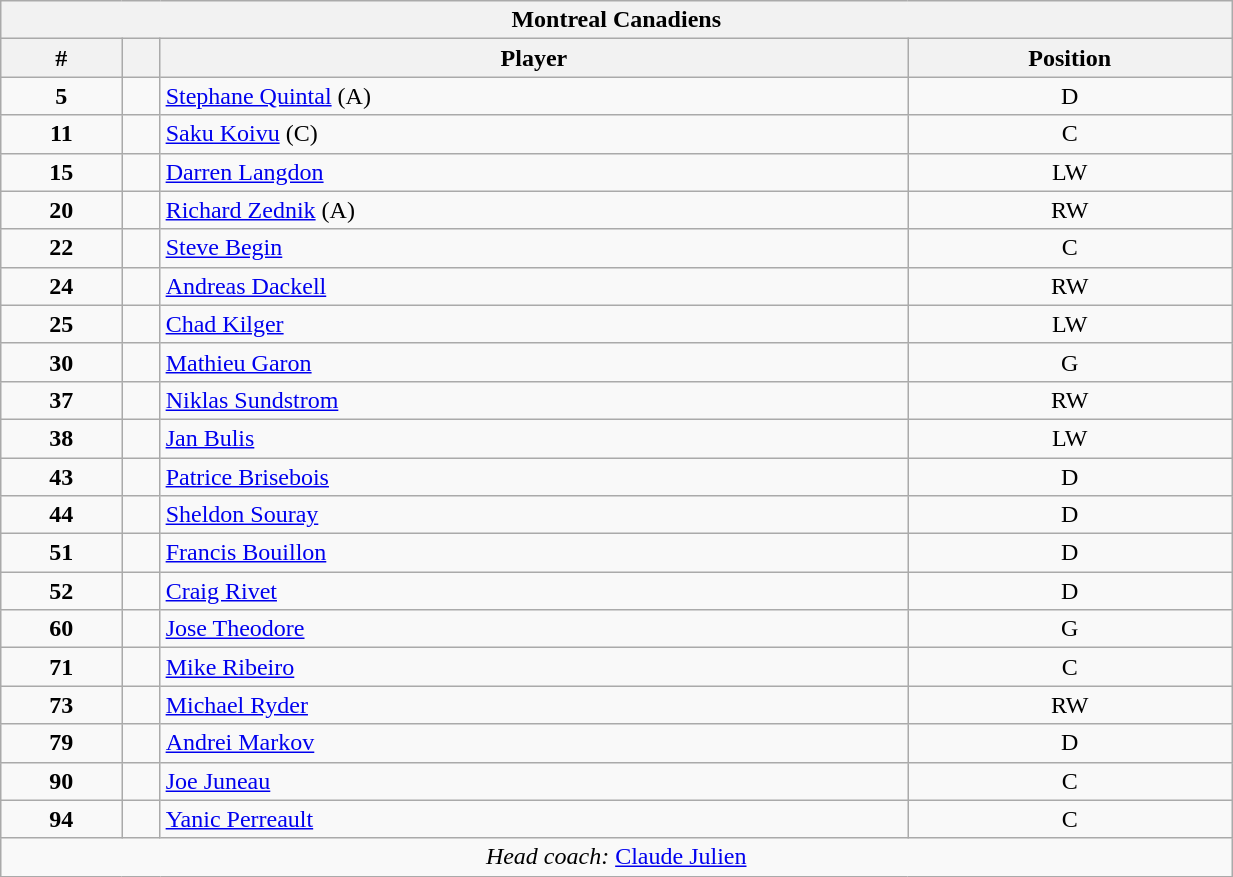<table class="wikitable sortable" style="width:65%; text-align:center;">
<tr>
<th colspan=4>Montreal Canadiens</th>
</tr>
<tr>
<th>#</th>
<th></th>
<th>Player</th>
<th>Position</th>
</tr>
<tr>
<td><strong>5</strong></td>
<td align=center></td>
<td align=left><a href='#'>Stephane Quintal</a> (A)</td>
<td>D</td>
</tr>
<tr>
<td><strong>11</strong></td>
<td align=center></td>
<td align=left><a href='#'>Saku Koivu</a> (C)</td>
<td>C</td>
</tr>
<tr>
<td><strong>15</strong></td>
<td align=center></td>
<td align=left><a href='#'>Darren Langdon</a></td>
<td>LW</td>
</tr>
<tr>
<td><strong>20</strong></td>
<td align=center></td>
<td align=left><a href='#'>Richard Zednik</a> (A)</td>
<td>RW</td>
</tr>
<tr>
<td><strong>22</strong></td>
<td align=center></td>
<td align=left><a href='#'>Steve Begin</a></td>
<td>C</td>
</tr>
<tr>
<td><strong>24</strong></td>
<td align=center></td>
<td align=left><a href='#'>Andreas Dackell</a></td>
<td>RW</td>
</tr>
<tr>
<td><strong>25</strong></td>
<td align=center></td>
<td align=left><a href='#'>Chad Kilger</a></td>
<td>LW</td>
</tr>
<tr>
<td><strong>30</strong></td>
<td align=center></td>
<td align=left><a href='#'>Mathieu Garon</a></td>
<td>G</td>
</tr>
<tr>
<td><strong>37</strong></td>
<td align=center></td>
<td align=left><a href='#'>Niklas Sundstrom</a></td>
<td>RW</td>
</tr>
<tr>
<td><strong>38</strong></td>
<td align=center></td>
<td align=left><a href='#'>Jan Bulis</a></td>
<td>LW</td>
</tr>
<tr>
<td><strong>43</strong></td>
<td align=center></td>
<td align=left><a href='#'>Patrice Brisebois</a></td>
<td>D</td>
</tr>
<tr>
<td><strong>44</strong></td>
<td align=center></td>
<td align=left><a href='#'>Sheldon Souray</a></td>
<td>D</td>
</tr>
<tr>
<td><strong>51</strong></td>
<td align=center></td>
<td align=left><a href='#'>Francis Bouillon</a></td>
<td>D</td>
</tr>
<tr>
<td><strong>52</strong></td>
<td align=center></td>
<td align=left><a href='#'>Craig Rivet</a></td>
<td>D</td>
</tr>
<tr>
<td><strong>60</strong></td>
<td align=center></td>
<td align=left><a href='#'>Jose Theodore</a></td>
<td>G</td>
</tr>
<tr>
<td><strong>71</strong></td>
<td align=center></td>
<td align=left><a href='#'>Mike Ribeiro</a></td>
<td>C</td>
</tr>
<tr>
<td><strong>73</strong></td>
<td align=center></td>
<td align=left><a href='#'>Michael Ryder</a></td>
<td>RW</td>
</tr>
<tr>
<td><strong>79</strong></td>
<td align=center></td>
<td align=left><a href='#'>Andrei Markov</a></td>
<td>D</td>
</tr>
<tr>
<td><strong>90</strong></td>
<td align=center></td>
<td align=left><a href='#'>Joe Juneau</a></td>
<td>C</td>
</tr>
<tr>
<td><strong>94</strong></td>
<td align=center></td>
<td align=left><a href='#'>Yanic Perreault</a></td>
<td>C</td>
</tr>
<tr>
<td colspan=4><em>Head coach:</em>   <a href='#'>Claude Julien</a></td>
</tr>
</table>
